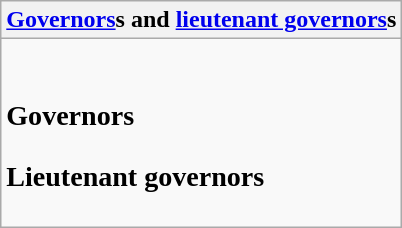<table class="wikitable collapsible collapsed">
<tr>
<th><a href='#'>Governors</a>s and <a href='#'>lieutenant governors</a>s</th>
</tr>
<tr>
<td><br><h3>Governors</h3><h3>Lieutenant governors</h3></td>
</tr>
</table>
